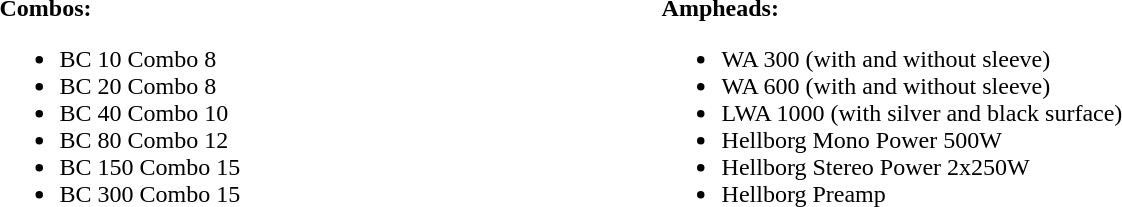<table width="70%" align=center|>
<tr>
<td width="50%" valign=top><br><strong>Combos:</strong><ul><li>BC 10 Combo 8</li><li>BC 20 Combo 8</li><li>BC 40 Combo 10</li><li>BC 80 Combo 12</li><li>BC 150 Combo 15</li><li>BC 300 Combo 15</li></ul></td>
<td width="50%" valign=top><br><strong>Ampheads:</strong><ul><li>WA 300 (with and without sleeve)</li><li>WA 600 (with and without sleeve)</li><li>LWA 1000 (with silver and black surface)</li><li>Hellborg Mono Power 500W</li><li>Hellborg Stereo Power 2x250W</li><li>Hellborg Preamp</li></ul></td>
</tr>
</table>
